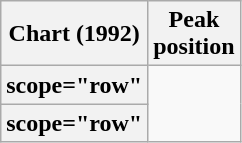<table class="wikitable plainrowheaders sortable">
<tr>
<th scope="col">Chart (1992)</th>
<th scope="col">Peak<br>position</th>
</tr>
<tr>
<th>scope="row" </th>
</tr>
<tr>
<th>scope="row" </th>
</tr>
</table>
